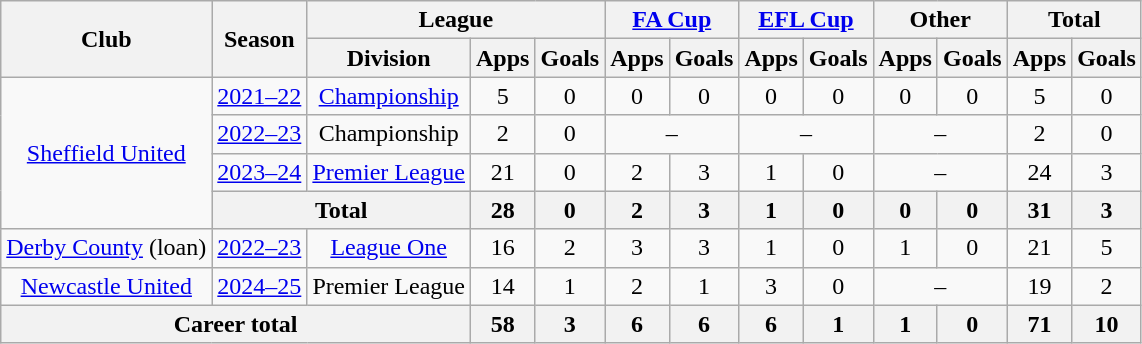<table class="wikitable" style="text-align: center">
<tr>
<th rowspan="2">Club</th>
<th rowspan="2">Season</th>
<th colspan="3">League</th>
<th colspan="2"><a href='#'>FA Cup</a></th>
<th colspan="2"><a href='#'>EFL Cup</a></th>
<th colspan="2">Other</th>
<th colspan="2">Total</th>
</tr>
<tr>
<th>Division</th>
<th>Apps</th>
<th>Goals</th>
<th>Apps</th>
<th>Goals</th>
<th>Apps</th>
<th>Goals</th>
<th>Apps</th>
<th>Goals</th>
<th>Apps</th>
<th>Goals</th>
</tr>
<tr>
<td rowspan="4"><a href='#'>Sheffield United</a></td>
<td><a href='#'>2021–22</a></td>
<td><a href='#'>Championship</a></td>
<td>5</td>
<td>0</td>
<td>0</td>
<td>0</td>
<td>0</td>
<td>0</td>
<td>0</td>
<td>0</td>
<td>5</td>
<td>0</td>
</tr>
<tr>
<td><a href='#'>2022–23</a></td>
<td>Championship</td>
<td>2</td>
<td>0</td>
<td colspan="2">–</td>
<td colspan="2">–</td>
<td colspan="2">–</td>
<td>2</td>
<td>0</td>
</tr>
<tr>
<td><a href='#'>2023–24</a></td>
<td><a href='#'>Premier League</a></td>
<td>21</td>
<td>0</td>
<td>2</td>
<td>3</td>
<td>1</td>
<td>0</td>
<td colspan="2">–</td>
<td>24</td>
<td>3</td>
</tr>
<tr>
<th colspan=2>Total</th>
<th>28</th>
<th>0</th>
<th>2</th>
<th>3</th>
<th>1</th>
<th>0</th>
<th>0</th>
<th>0</th>
<th>31</th>
<th>3</th>
</tr>
<tr>
<td><a href='#'>Derby County</a> (loan)</td>
<td><a href='#'>2022–23</a></td>
<td><a href='#'>League One</a></td>
<td>16</td>
<td>2</td>
<td>3</td>
<td>3</td>
<td>1</td>
<td>0</td>
<td>1</td>
<td>0</td>
<td>21</td>
<td>5</td>
</tr>
<tr>
<td><a href='#'>Newcastle United</a></td>
<td><a href='#'>2024–25</a></td>
<td>Premier League</td>
<td>14</td>
<td>1</td>
<td>2</td>
<td>1</td>
<td>3</td>
<td>0</td>
<td colspan="2">–</td>
<td>19</td>
<td>2</td>
</tr>
<tr>
<th colspan="3">Career total</th>
<th>58</th>
<th>3</th>
<th>6</th>
<th>6</th>
<th>6</th>
<th>1</th>
<th>1</th>
<th>0</th>
<th>71</th>
<th>10</th>
</tr>
</table>
